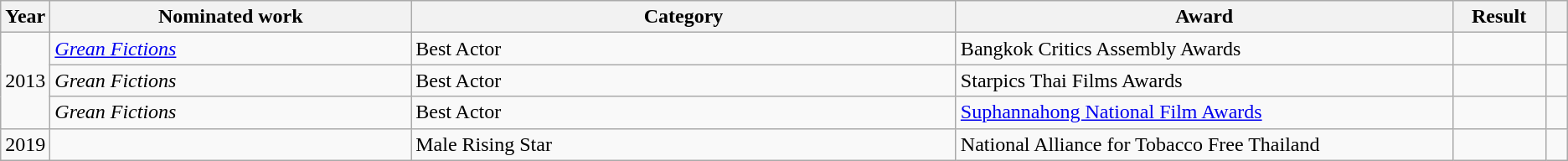<table class="wikitable sortable">
<tr>
<th scope="col" style="width:1em;">Year</th>
<th scope="col" style="width:25em;">Nominated work</th>
<th scope="col" style="width:40em;">Category</th>
<th scope="col" style="width:35em;">Award</th>
<th scope="col" style="width:5em;">Result</th>
<th scope="col" style="width:1em;"class="unsortable"></th>
</tr>
<tr>
<td rowspan="3">2013</td>
<td><em><a href='#'>Grean Fictions</a></em></td>
<td>Best Actor</td>
<td>Bangkok Critics Assembly Awards</td>
<td></td>
<td></td>
</tr>
<tr>
<td><em>Grean Fictions</em></td>
<td>Best Actor</td>
<td>Starpics Thai Films Awards</td>
<td></td>
<td></td>
</tr>
<tr>
<td><em>Grean Fictions</em></td>
<td>Best Actor</td>
<td><a href='#'>Suphannahong National Film Awards</a></td>
<td></td>
<td></td>
</tr>
<tr>
<td>2019</td>
<td><em></em></td>
<td>Male Rising Star </td>
<td>National Alliance for Tobacco Free Thailand</td>
<td></td>
<td></td>
</tr>
</table>
